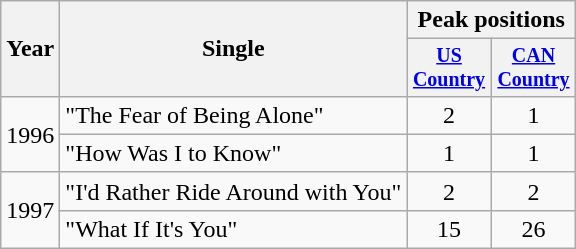<table class="wikitable" style="text-align:center;">
<tr>
<th rowspan="2">Year</th>
<th rowspan="2">Single</th>
<th colspan="2">Peak positions</th>
</tr>
<tr style="font-size:smaller;">
<th width="50"><a href='#'>US Country</a><br></th>
<th width="50"><a href='#'>CAN Country</a></th>
</tr>
<tr>
<td rowspan="2">1996</td>
<td align="left">"The Fear of Being Alone"</td>
<td>2</td>
<td>1</td>
</tr>
<tr>
<td align="left">"How Was I to Know"</td>
<td>1</td>
<td>1</td>
</tr>
<tr>
<td rowspan="2">1997</td>
<td align="left">"I'd Rather Ride Around with You"</td>
<td>2</td>
<td>2</td>
</tr>
<tr>
<td align="left">"What If It's You"</td>
<td>15</td>
<td>26</td>
</tr>
</table>
